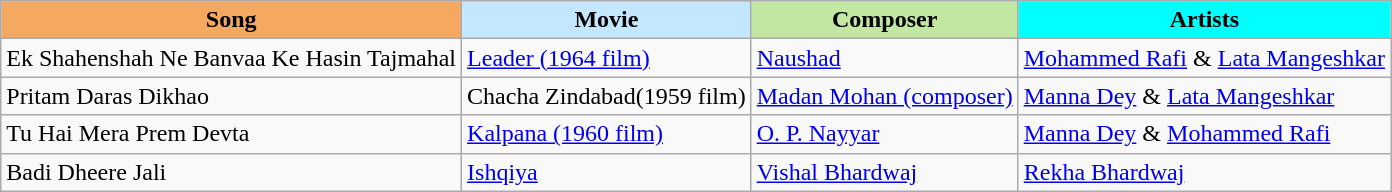<table class="wikitable sortable">
<tr>
<th style="background:#f4a860">Song</th>
<th style="background:#c2e7ff">Movie</th>
<th style="background:#c2e7a3">Composer</th>
<th style="background:#00ffff">Artists</th>
</tr>
<tr>
<td>Ek Shahenshah Ne Banvaa Ke Hasin Tajmahal</td>
<td><a href='#'>Leader (1964 film)</a></td>
<td><a href='#'>Naushad</a></td>
<td><a href='#'>Mohammed Rafi</a> & <a href='#'>Lata Mangeshkar</a></td>
</tr>
<tr>
<td>Pritam Daras Dikhao</td>
<td>Chacha Zindabad(1959 film)</td>
<td><a href='#'>Madan Mohan (composer)</a></td>
<td><a href='#'>Manna Dey</a> & <a href='#'>Lata Mangeshkar</a></td>
</tr>
<tr>
<td>Tu Hai Mera Prem Devta</td>
<td><a href='#'>Kalpana (1960 film)</a></td>
<td><a href='#'>O. P. Nayyar</a></td>
<td><a href='#'>Manna Dey</a> & <a href='#'>Mohammed Rafi</a></td>
</tr>
<tr>
<td>Badi Dheere Jali</td>
<td><a href='#'>Ishqiya</a></td>
<td><a href='#'>Vishal Bhardwaj</a></td>
<td><a href='#'>Rekha Bhardwaj</a></td>
</tr>
</table>
